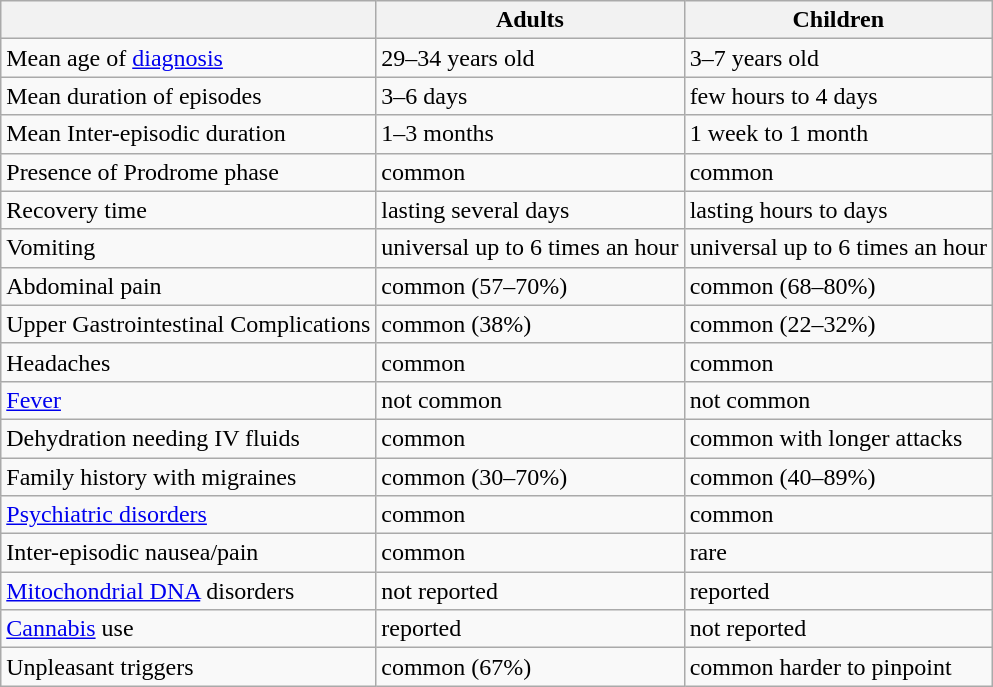<table class="wikitable">
<tr>
<th></th>
<th>Adults</th>
<th>Children</th>
</tr>
<tr>
<td>Mean age of <a href='#'>diagnosis</a></td>
<td>29–34 years old</td>
<td>3–7 years old</td>
</tr>
<tr>
<td>Mean duration of episodes</td>
<td>3–6 days</td>
<td>few hours to 4 days</td>
</tr>
<tr>
<td>Mean Inter-episodic duration</td>
<td>1–3 months</td>
<td>1 week to 1 month</td>
</tr>
<tr>
<td>Presence of Prodrome phase</td>
<td>common</td>
<td>common</td>
</tr>
<tr>
<td>Recovery time</td>
<td>lasting several days</td>
<td>lasting hours to days</td>
</tr>
<tr>
<td>Vomiting</td>
<td>universal up to 6 times an hour</td>
<td>universal up to 6 times an hour</td>
</tr>
<tr>
<td>Abdominal pain</td>
<td>common (57–70%)</td>
<td>common (68–80%)</td>
</tr>
<tr>
<td>Upper Gastrointestinal Complications</td>
<td>common (38%)</td>
<td>common (22–32%)</td>
</tr>
<tr>
<td>Headaches</td>
<td>common</td>
<td>common</td>
</tr>
<tr>
<td><a href='#'>Fever</a></td>
<td>not common</td>
<td>not common</td>
</tr>
<tr>
<td>Dehydration needing IV fluids</td>
<td>common</td>
<td>common with longer attacks</td>
</tr>
<tr>
<td>Family history with migraines</td>
<td>common (30–70%)</td>
<td>common (40–89%)</td>
</tr>
<tr>
<td><a href='#'>Psychiatric disorders</a></td>
<td>common</td>
<td>common</td>
</tr>
<tr>
<td>Inter-episodic nausea/pain</td>
<td>common</td>
<td>rare</td>
</tr>
<tr>
<td><a href='#'>Mitochondrial DNA</a> disorders</td>
<td>not reported</td>
<td>reported</td>
</tr>
<tr>
<td><a href='#'>Cannabis</a> use</td>
<td>reported</td>
<td>not reported</td>
</tr>
<tr>
<td>Unpleasant triggers</td>
<td>common (67%)</td>
<td>common harder to pinpoint</td>
</tr>
</table>
